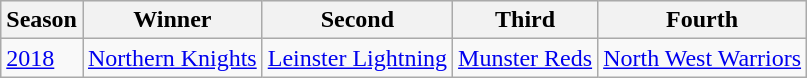<table class="wikitable">
<tr style="background:#efefef;">
<th>Season</th>
<th>Winner</th>
<th>Second</th>
<th>Third</th>
<th>Fourth</th>
</tr>
<tr>
<td><a href='#'>2018</a></td>
<td><a href='#'>Northern Knights</a></td>
<td><a href='#'>Leinster Lightning</a></td>
<td><a href='#'>Munster Reds</a></td>
<td><a href='#'>North West Warriors</a></td>
</tr>
</table>
